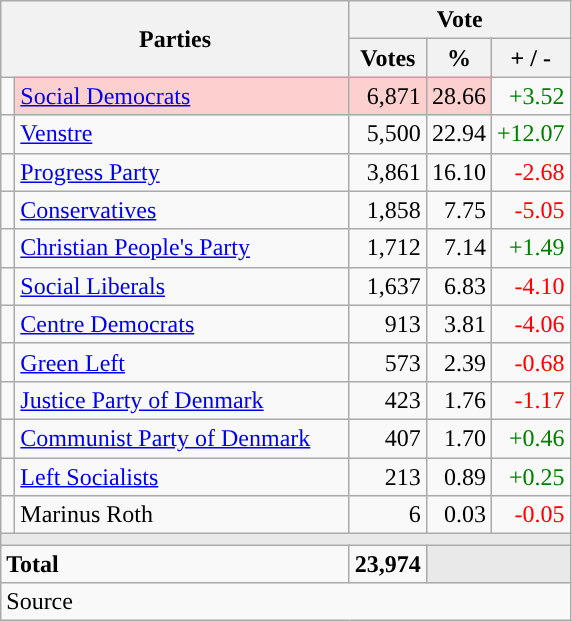<table class="wikitable" style="text-align:right;">
<tr>
<th style="text-align:centre;" rowspan="2" colspan="2" width="225">Parties</th>
<th colspan="3">Vote</th>
</tr>
<tr>
<th width="15">Votes</th>
<th width="15">%</th>
<th width="15">+ / -</th>
</tr>
<tr>
<td width="2" style="color:inherit;background:"></td>
<td bgcolor=#fbd0ce  align="left"><a href='#'>Social Democrats</a></td>
<td bgcolor=#fbd0ce>6,871</td>
<td bgcolor=#fbd0ce>28.66</td>
<td style=color:green;>+3.52</td>
</tr>
<tr>
<td width="2" style="color:inherit;background:"></td>
<td align="left"><a href='#'>Venstre</a></td>
<td>5,500</td>
<td>22.94</td>
<td style=color:green;>+12.07</td>
</tr>
<tr>
<td width="2" style="color:inherit;background:"></td>
<td align="left"><a href='#'>Progress Party</a></td>
<td>3,861</td>
<td>16.10</td>
<td style=color:red;>-2.68</td>
</tr>
<tr>
<td width="2" style="color:inherit;background:"></td>
<td align="left"><a href='#'>Conservatives</a></td>
<td>1,858</td>
<td>7.75</td>
<td style=color:red;>-5.05</td>
</tr>
<tr>
<td width="2" style="color:inherit;background:"></td>
<td align="left"><a href='#'>Christian People's Party</a></td>
<td>1,712</td>
<td>7.14</td>
<td style=color:green;>+1.49</td>
</tr>
<tr>
<td width="2" style="color:inherit;background:"></td>
<td align="left"><a href='#'>Social Liberals</a></td>
<td>1,637</td>
<td>6.83</td>
<td style=color:red;>-4.10</td>
</tr>
<tr>
<td width="2" style="color:inherit;background:"></td>
<td align="left"><a href='#'>Centre Democrats</a></td>
<td>913</td>
<td>3.81</td>
<td style=color:red;>-4.06</td>
</tr>
<tr>
<td width="2" style="color:inherit;background:"></td>
<td align="left"><a href='#'>Green Left</a></td>
<td>573</td>
<td>2.39</td>
<td style=color:red;>-0.68</td>
</tr>
<tr>
<td width="2" style="color:inherit;background:"></td>
<td align="left"><a href='#'>Justice Party of Denmark</a></td>
<td>423</td>
<td>1.76</td>
<td style=color:red;>-1.17</td>
</tr>
<tr>
<td width="2" style="color:inherit;background:"></td>
<td align="left"><a href='#'>Communist Party of Denmark</a></td>
<td>407</td>
<td>1.70</td>
<td style=color:green;>+0.46</td>
</tr>
<tr>
<td width="2" style="color:inherit;background:"></td>
<td align="left"><a href='#'>Left Socialists</a></td>
<td>213</td>
<td>0.89</td>
<td style=color:green;>+0.25</td>
</tr>
<tr>
<td width="2" style="color:inherit;background:"></td>
<td align="left">Marinus Roth</td>
<td>6</td>
<td>0.03</td>
<td style=color:red;>-0.05</td>
</tr>
<tr>
<td colspan="7" bgcolor="#E9E9E9"></td>
</tr>
<tr>
<td align="left" colspan="2"><strong>Total</strong></td>
<td><strong>23,974</strong></td>
<td bgcolor="#E9E9E9" colspan="2"></td>
</tr>
<tr>
<td align="left" colspan="6">Source</td>
</tr>
</table>
